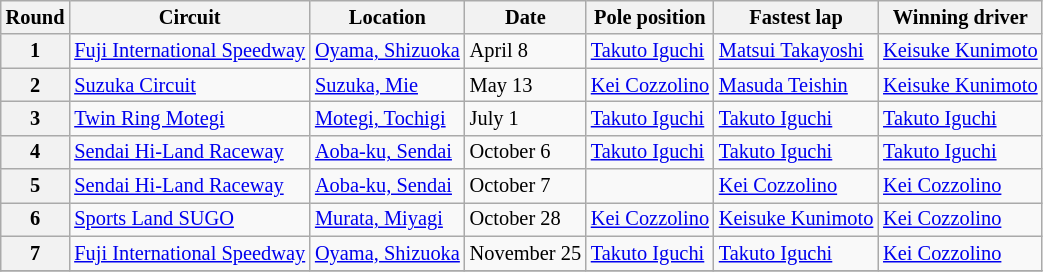<table class="wikitable" border="1" style="font-size: 85%;">
<tr>
<th>Round</th>
<th>Circuit</th>
<th>Location</th>
<th>Date</th>
<th>Pole position</th>
<th>Fastest lap</th>
<th>Winning driver</th>
</tr>
<tr>
<th>1</th>
<td><a href='#'>Fuji International Speedway</a></td>
<td><a href='#'>Oyama, Shizuoka</a></td>
<td>April 8</td>
<td> <a href='#'>Takuto Iguchi</a></td>
<td> <a href='#'>Matsui Takayoshi</a></td>
<td> <a href='#'>Keisuke Kunimoto</a></td>
</tr>
<tr>
<th>2</th>
<td><a href='#'>Suzuka Circuit</a></td>
<td><a href='#'>Suzuka, Mie</a></td>
<td>May 13</td>
<td> <a href='#'>Kei Cozzolino</a></td>
<td> <a href='#'>Masuda Teishin</a></td>
<td> <a href='#'>Keisuke Kunimoto</a></td>
</tr>
<tr>
<th>3</th>
<td><a href='#'>Twin Ring Motegi</a></td>
<td><a href='#'>Motegi, Tochigi</a></td>
<td>July 1</td>
<td> <a href='#'>Takuto Iguchi</a></td>
<td> <a href='#'>Takuto Iguchi</a></td>
<td> <a href='#'>Takuto Iguchi</a></td>
</tr>
<tr>
<th>4</th>
<td><a href='#'>Sendai Hi-Land Raceway</a></td>
<td><a href='#'>Aoba-ku, Sendai</a></td>
<td>October 6</td>
<td> <a href='#'>Takuto Iguchi</a></td>
<td> <a href='#'>Takuto Iguchi</a></td>
<td> <a href='#'>Takuto Iguchi</a></td>
</tr>
<tr>
<th>5</th>
<td><a href='#'>Sendai Hi-Land Raceway</a></td>
<td><a href='#'>Aoba-ku, Sendai</a></td>
<td>October 7</td>
<td></td>
<td> <a href='#'>Kei Cozzolino</a></td>
<td> <a href='#'>Kei Cozzolino</a></td>
</tr>
<tr>
<th>6</th>
<td><a href='#'>Sports Land SUGO</a></td>
<td><a href='#'>Murata, Miyagi</a></td>
<td>October 28</td>
<td> <a href='#'>Kei Cozzolino</a></td>
<td> <a href='#'>Keisuke Kunimoto</a></td>
<td> <a href='#'>Kei Cozzolino</a></td>
</tr>
<tr>
<th>7</th>
<td><a href='#'>Fuji International Speedway</a></td>
<td><a href='#'>Oyama, Shizuoka</a></td>
<td>November 25</td>
<td> <a href='#'>Takuto Iguchi</a></td>
<td> <a href='#'>Takuto Iguchi</a></td>
<td> <a href='#'>Kei Cozzolino</a></td>
</tr>
<tr>
</tr>
</table>
